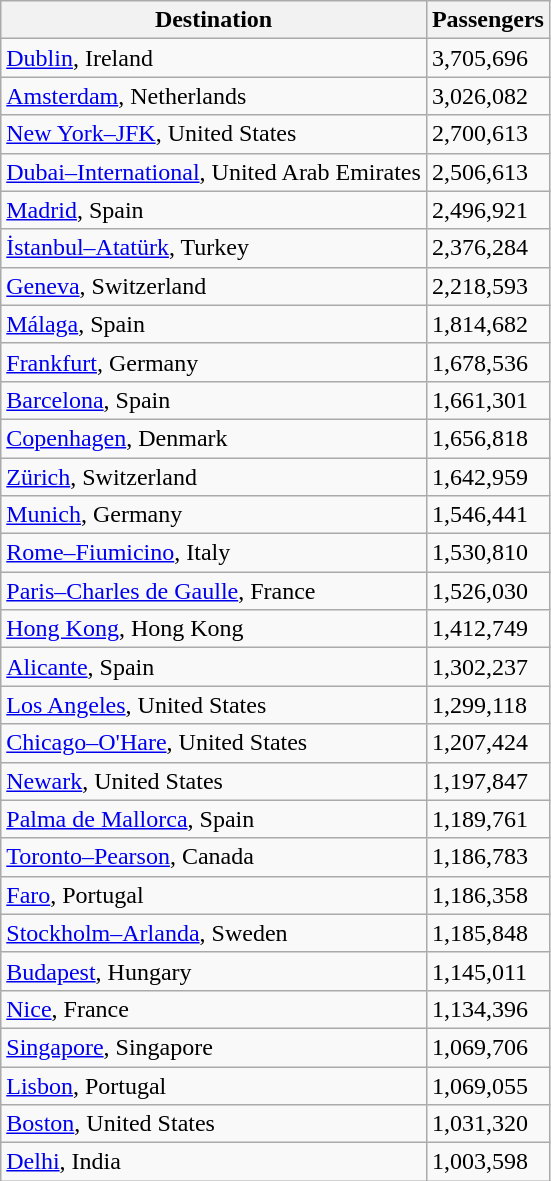<table class="wikitable sortable">
<tr>
<th>Destination</th>
<th>Passengers</th>
</tr>
<tr>
<td><a href='#'>Dublin</a>, Ireland</td>
<td>3,705,696</td>
</tr>
<tr>
<td><a href='#'>Amsterdam</a>, Netherlands</td>
<td>3,026,082</td>
</tr>
<tr>
<td><a href='#'>New York–JFK</a>, United States</td>
<td>2,700,613</td>
</tr>
<tr>
<td><a href='#'>Dubai–International</a>, United Arab Emirates</td>
<td>2,506,613</td>
</tr>
<tr>
<td><a href='#'>Madrid</a>, Spain</td>
<td>2,496,921</td>
</tr>
<tr>
<td><a href='#'>İstanbul–Atatürk</a>, Turkey</td>
<td>2,376,284</td>
</tr>
<tr>
<td><a href='#'>Geneva</a>, Switzerland</td>
<td>2,218,593</td>
</tr>
<tr>
<td><a href='#'>Málaga</a>, Spain</td>
<td>1,814,682</td>
</tr>
<tr>
<td><a href='#'>Frankfurt</a>, Germany</td>
<td>1,678,536</td>
</tr>
<tr>
<td><a href='#'>Barcelona</a>, Spain</td>
<td>1,661,301</td>
</tr>
<tr>
<td><a href='#'>Copenhagen</a>, Denmark</td>
<td>1,656,818</td>
</tr>
<tr>
<td><a href='#'>Zürich</a>, Switzerland</td>
<td>1,642,959</td>
</tr>
<tr>
<td><a href='#'>Munich</a>, Germany</td>
<td>1,546,441</td>
</tr>
<tr>
<td><a href='#'>Rome–Fiumicino</a>, Italy</td>
<td>1,530,810</td>
</tr>
<tr>
<td><a href='#'>Paris–Charles de Gaulle</a>, France</td>
<td>1,526,030</td>
</tr>
<tr>
<td><a href='#'>Hong Kong</a>, Hong Kong</td>
<td>1,412,749</td>
</tr>
<tr>
<td><a href='#'>Alicante</a>, Spain</td>
<td>1,302,237</td>
</tr>
<tr>
<td><a href='#'>Los Angeles</a>, United States</td>
<td>1,299,118</td>
</tr>
<tr>
<td><a href='#'>Chicago–O'Hare</a>, United States</td>
<td>1,207,424</td>
</tr>
<tr>
<td><a href='#'>Newark</a>, United States</td>
<td>1,197,847</td>
</tr>
<tr>
<td><a href='#'>Palma de Mallorca</a>, Spain</td>
<td>1,189,761</td>
</tr>
<tr>
<td><a href='#'>Toronto–Pearson</a>, Canada</td>
<td>1,186,783</td>
</tr>
<tr>
<td><a href='#'>Faro</a>, Portugal</td>
<td>1,186,358</td>
</tr>
<tr>
<td><a href='#'>Stockholm–Arlanda</a>, Sweden</td>
<td>1,185,848</td>
</tr>
<tr>
<td><a href='#'>Budapest</a>, Hungary</td>
<td>1,145,011</td>
</tr>
<tr>
<td><a href='#'>Nice</a>, France</td>
<td>1,134,396</td>
</tr>
<tr>
<td><a href='#'>Singapore</a>, Singapore</td>
<td>1,069,706</td>
</tr>
<tr>
<td><a href='#'>Lisbon</a>, Portugal</td>
<td>1,069,055</td>
</tr>
<tr>
<td><a href='#'>Boston</a>, United States</td>
<td>1,031,320</td>
</tr>
<tr>
<td><a href='#'>Delhi</a>, India</td>
<td>1,003,598</td>
</tr>
</table>
